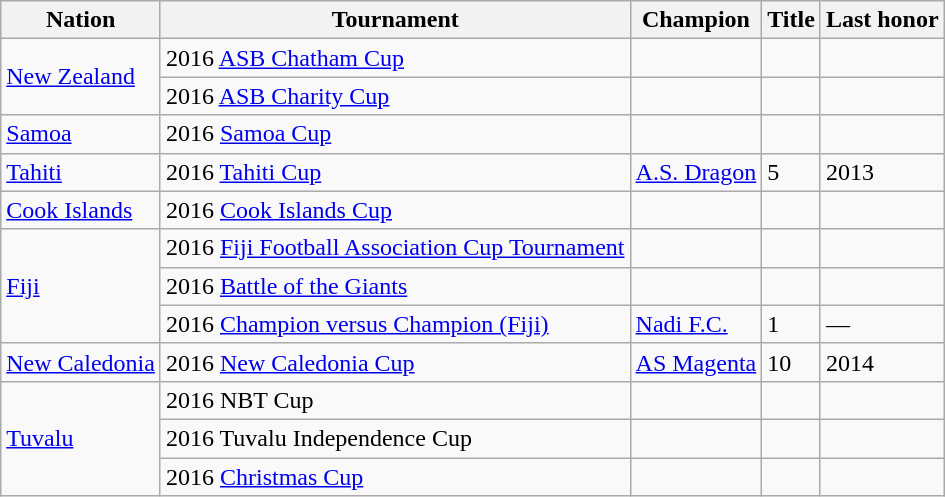<table class="wikitable sortable">
<tr>
<th>Nation</th>
<th>Tournament</th>
<th>Champion</th>
<th data-sort-type="number">Title</th>
<th>Last honor</th>
</tr>
<tr>
<td rowspan=2> <a href='#'>New Zealand</a></td>
<td>2016 <a href='#'>ASB Chatham Cup</a></td>
<td></td>
<td></td>
<td></td>
</tr>
<tr>
<td>2016 <a href='#'>ASB Charity Cup</a></td>
<td></td>
<td></td>
<td></td>
</tr>
<tr>
<td> <a href='#'>Samoa</a></td>
<td>2016 <a href='#'>Samoa Cup</a></td>
<td></td>
<td></td>
<td></td>
</tr>
<tr>
<td> <a href='#'>Tahiti</a></td>
<td>2016 <a href='#'>Tahiti Cup</a></td>
<td><a href='#'>A.S. Dragon</a></td>
<td>5</td>
<td>2013</td>
</tr>
<tr>
<td> <a href='#'>Cook Islands</a></td>
<td>2016 <a href='#'>Cook Islands Cup</a></td>
<td></td>
<td></td>
<td></td>
</tr>
<tr>
<td rowspan=3> <a href='#'>Fiji</a></td>
<td>2016 <a href='#'>Fiji Football Association Cup Tournament</a></td>
<td></td>
<td></td>
<td></td>
</tr>
<tr>
<td>2016 <a href='#'>Battle of the Giants</a></td>
<td></td>
<td></td>
<td></td>
</tr>
<tr>
<td>2016 <a href='#'>Champion versus Champion (Fiji)</a></td>
<td><a href='#'>Nadi F.C.</a></td>
<td>1</td>
<td>—</td>
</tr>
<tr>
<td> <a href='#'>New Caledonia</a></td>
<td>2016 <a href='#'>New Caledonia Cup</a></td>
<td><a href='#'>AS Magenta</a></td>
<td>10</td>
<td>2014</td>
</tr>
<tr>
<td rowspan=3> <a href='#'>Tuvalu</a></td>
<td>2016 NBT Cup</td>
<td></td>
<td></td>
<td></td>
</tr>
<tr>
<td>2016 Tuvalu Independence Cup</td>
<td></td>
<td></td>
<td></td>
</tr>
<tr>
<td>2016 <a href='#'>Christmas Cup</a></td>
<td></td>
<td></td>
<td></td>
</tr>
</table>
